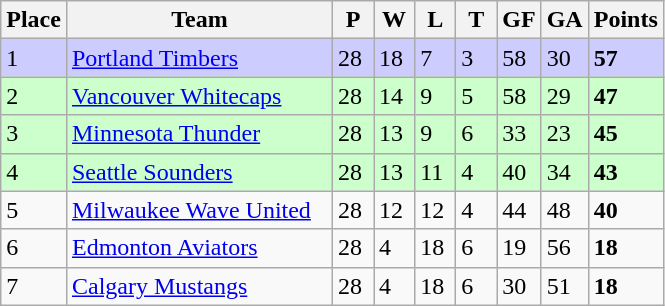<table class="wikitable">
<tr>
<th>Place</th>
<th width="170">Team</th>
<th width="20">P</th>
<th width="20">W</th>
<th width="20">L</th>
<th width="20">T</th>
<th width="20">GF</th>
<th width="20">GA</th>
<th>Points</th>
</tr>
<tr bgcolor=#ccccff>
<td>1</td>
<td><a href='#'>Portland Timbers</a></td>
<td>28</td>
<td>18</td>
<td>7</td>
<td>3</td>
<td>58</td>
<td>30</td>
<td><strong>57</strong></td>
</tr>
<tr bgcolor=#ccffcc>
<td>2</td>
<td><a href='#'>Vancouver Whitecaps</a></td>
<td>28</td>
<td>14</td>
<td>9</td>
<td>5</td>
<td>58</td>
<td>29</td>
<td><strong>47</strong></td>
</tr>
<tr bgcolor=#ccffcc>
<td>3</td>
<td><a href='#'>Minnesota Thunder</a></td>
<td>28</td>
<td>13</td>
<td>9</td>
<td>6</td>
<td>33</td>
<td>23</td>
<td><strong>45</strong></td>
</tr>
<tr bgcolor=#ccffcc>
<td>4</td>
<td><a href='#'>Seattle Sounders</a></td>
<td>28</td>
<td>13</td>
<td>11</td>
<td>4</td>
<td>40</td>
<td>34</td>
<td><strong>43</strong></td>
</tr>
<tr>
<td>5</td>
<td><a href='#'>Milwaukee Wave United</a></td>
<td>28</td>
<td>12</td>
<td>12</td>
<td>4</td>
<td>44</td>
<td>48</td>
<td><strong>40</strong></td>
</tr>
<tr>
<td>6</td>
<td><a href='#'>Edmonton Aviators</a></td>
<td>28</td>
<td>4</td>
<td>18</td>
<td>6</td>
<td>19</td>
<td>56</td>
<td><strong>18</strong></td>
</tr>
<tr>
<td>7</td>
<td><a href='#'>Calgary Mustangs</a></td>
<td>28</td>
<td>4</td>
<td>18</td>
<td>6</td>
<td>30</td>
<td>51</td>
<td><strong>18</strong></td>
</tr>
</table>
